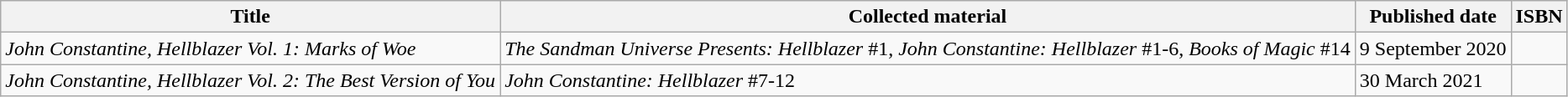<table class="wikitable">
<tr>
<th>Title</th>
<th>Collected material</th>
<th>Published date</th>
<th>ISBN</th>
</tr>
<tr>
<td><em>John Constantine, Hellblazer Vol. 1: Marks of Woe</em></td>
<td><em>The Sandman Universe Presents: Hellblazer</em> #1, <em>John Constantine: Hellblazer</em> #1-6, <em>Books of Magic</em> #14</td>
<td>9 September 2020</td>
<td></td>
</tr>
<tr>
<td><em>John Constantine, Hellblazer Vol. 2: The Best Version of You</em></td>
<td><em>John Constantine: Hellblazer</em> #7-12</td>
<td>30 March 2021</td>
<td></td>
</tr>
</table>
